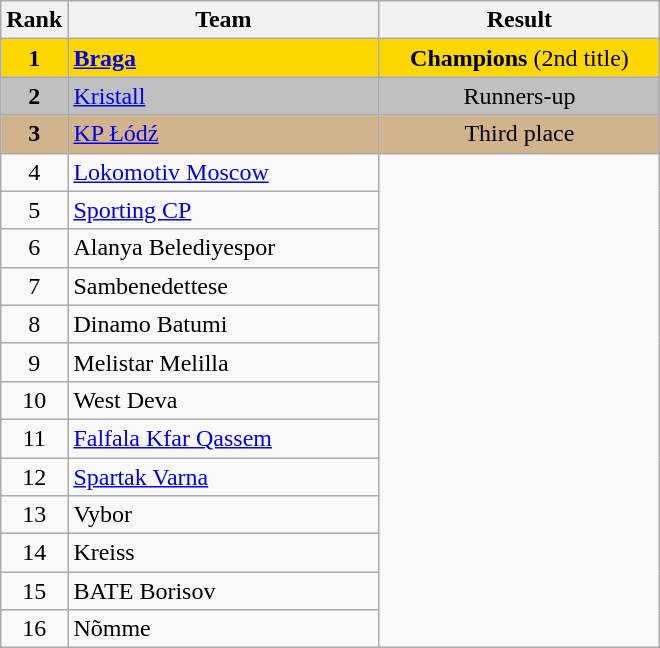<table class="wikitable" style="text-align:center">
<tr>
<th>Rank</th>
<th width=200>Team</th>
<th width=180>Result</th>
</tr>
<tr bgcolor="gold">
<td><strong>1</strong></td>
<td align="left"><strong> <a href='#'>Braga</a></strong></td>
<td><strong>Champions</strong> (2nd title)</td>
</tr>
<tr bgcolor="silver">
<td><strong>2</strong></td>
<td align="left"> <a href='#'>Kristall</a></td>
<td>Runners-up</td>
</tr>
<tr bgcolor="tan">
<td><strong>3</strong></td>
<td align="left"> <a href='#'>KP Łódź</a></td>
<td>Third place</td>
</tr>
<tr>
<td>4</td>
<td align="left"> <a href='#'>Lokomotiv Moscow</a></td>
<td rowspan=13></td>
</tr>
<tr>
<td>5</td>
<td align="left"> <a href='#'>Sporting CP</a></td>
</tr>
<tr>
<td>6</td>
<td align="left"> Alanya Belediyespor</td>
</tr>
<tr>
<td>7</td>
<td align="left"> Sambenedettese</td>
</tr>
<tr>
<td>8</td>
<td align="left"> Dinamo Batumi</td>
</tr>
<tr>
<td>9</td>
<td align="left"> Melistar Melilla</td>
</tr>
<tr>
<td>10</td>
<td align="left"> West Deva</td>
</tr>
<tr>
<td>11</td>
<td align="left"> <a href='#'>Falfala Kfar Qassem</a></td>
</tr>
<tr>
<td>12</td>
<td align="left"> <a href='#'>Spartak Varna</a></td>
</tr>
<tr>
<td>13</td>
<td align="left"> Vybor</td>
</tr>
<tr>
<td>14</td>
<td align="left"> Kreiss</td>
</tr>
<tr>
<td>15</td>
<td align="left"> BATE Borisov</td>
</tr>
<tr>
<td>16</td>
<td align="left"> Nõmme</td>
</tr>
</table>
